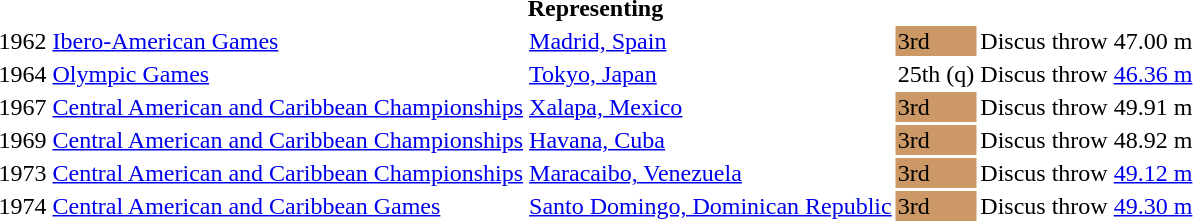<table>
<tr>
<th colspan="6">Representing </th>
</tr>
<tr>
<td>1962</td>
<td><a href='#'>Ibero-American Games</a></td>
<td><a href='#'>Madrid, Spain</a></td>
<td bgcolor=cc9966>3rd</td>
<td>Discus throw</td>
<td>47.00 m</td>
</tr>
<tr>
<td>1964</td>
<td><a href='#'>Olympic Games</a></td>
<td><a href='#'>Tokyo, Japan</a></td>
<td>25th (q)</td>
<td>Discus throw</td>
<td><a href='#'>46.36 m</a></td>
</tr>
<tr>
<td>1967</td>
<td><a href='#'>Central American and Caribbean Championships</a></td>
<td><a href='#'>Xalapa, Mexico</a></td>
<td bgcolor=cc9966>3rd</td>
<td>Discus throw</td>
<td>49.91 m</td>
</tr>
<tr>
<td>1969</td>
<td><a href='#'>Central American and Caribbean Championships</a></td>
<td><a href='#'>Havana, Cuba</a></td>
<td bgcolor=cc9966>3rd</td>
<td>Discus throw</td>
<td>48.92 m</td>
</tr>
<tr>
<td>1973</td>
<td><a href='#'>Central American and Caribbean Championships</a></td>
<td><a href='#'>Maracaibo, Venezuela</a></td>
<td bgcolor=cc9966>3rd</td>
<td>Discus throw</td>
<td><a href='#'>49.12 m</a></td>
</tr>
<tr>
<td>1974</td>
<td><a href='#'>Central American and Caribbean Games</a></td>
<td><a href='#'>Santo Domingo, Dominican Republic</a></td>
<td bgcolor=cc9966>3rd</td>
<td>Discus throw</td>
<td><a href='#'>49.30 m</a></td>
</tr>
</table>
